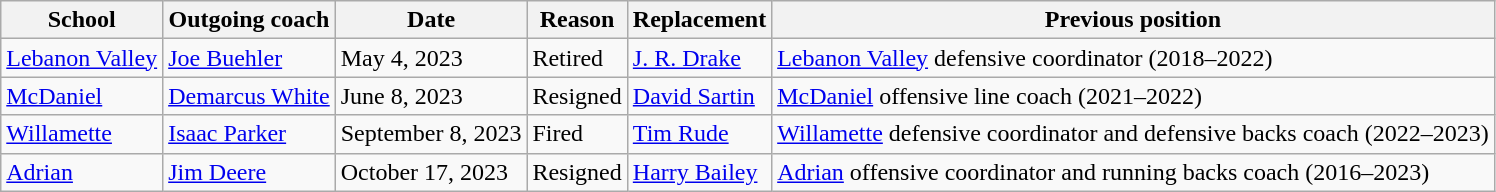<table class="wikitable sortable">
<tr>
<th>School</th>
<th>Outgoing coach</th>
<th>Date</th>
<th>Reason</th>
<th>Replacement</th>
<th>Previous position</th>
</tr>
<tr>
<td><a href='#'>Lebanon Valley</a></td>
<td><a href='#'>Joe Buehler</a></td>
<td>May 4, 2023</td>
<td>Retired</td>
<td><a href='#'>J. R. Drake</a></td>
<td><a href='#'>Lebanon Valley</a> defensive coordinator (2018–2022)</td>
</tr>
<tr>
<td><a href='#'>McDaniel</a></td>
<td><a href='#'>Demarcus White</a></td>
<td>June 8, 2023</td>
<td>Resigned</td>
<td><a href='#'>David Sartin</a></td>
<td><a href='#'>McDaniel</a> offensive line coach (2021–2022)</td>
</tr>
<tr>
<td><a href='#'>Willamette</a></td>
<td><a href='#'>Isaac Parker</a></td>
<td>September 8, 2023</td>
<td>Fired</td>
<td><a href='#'>Tim Rude</a></td>
<td><a href='#'>Willamette</a> defensive coordinator and defensive backs coach (2022–2023)</td>
</tr>
<tr>
<td><a href='#'>Adrian</a></td>
<td><a href='#'>Jim Deere</a></td>
<td>October 17, 2023</td>
<td>Resigned</td>
<td><a href='#'>Harry Bailey</a></td>
<td><a href='#'>Adrian</a> offensive coordinator and running backs coach (2016–2023)</td>
</tr>
</table>
